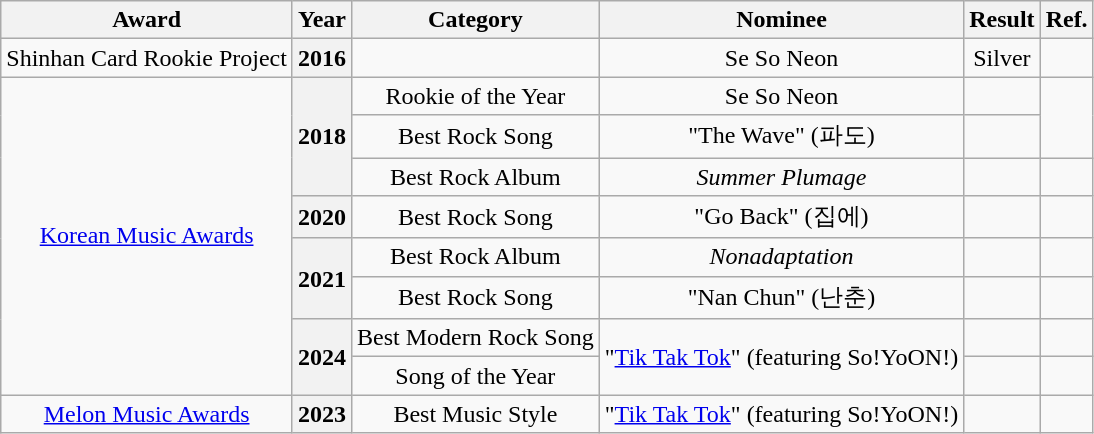<table class="wikitable plainrowheaders sortable" style="text-align:center;">
<tr>
<th>Award</th>
<th>Year</th>
<th>Category</th>
<th>Nominee</th>
<th>Result</th>
<th>Ref.</th>
</tr>
<tr>
<td>Shinhan Card Rookie Project</td>
<th scope="row">2016</th>
<td></td>
<td>Se So Neon</td>
<td>Silver</td>
<td></td>
</tr>
<tr>
<td rowspan="8"><a href='#'>Korean Music Awards</a></td>
<th rowspan="3" scope="row">2018</th>
<td>Rookie of the Year</td>
<td>Se So Neon</td>
<td></td>
<td rowspan="2"></td>
</tr>
<tr>
<td>Best Rock Song</td>
<td>"The Wave" (파도)</td>
<td></td>
</tr>
<tr>
<td>Best Rock Album</td>
<td><em>Summer Plumage</em></td>
<td></td>
<td></td>
</tr>
<tr>
<th scope="row">2020</th>
<td>Best Rock Song</td>
<td>"Go Back" (집에)</td>
<td></td>
<td></td>
</tr>
<tr>
<th rowspan="2" scope="row">2021</th>
<td>Best Rock Album</td>
<td><em>Nonadaptation</em></td>
<td></td>
<td></td>
</tr>
<tr>
<td>Best Rock Song</td>
<td>"Nan Chun" (난춘)</td>
<td></td>
<td></td>
</tr>
<tr>
<th rowspan="2" scope="row">2024</th>
<td>Best Modern Rock Song</td>
<td rowspan="2">"<a href='#'>Tik Tak Tok</a>" (featuring So!YoON!)</td>
<td></td>
<td></td>
</tr>
<tr>
<td>Song of the Year</td>
<td></td>
<td></td>
</tr>
<tr>
<td><a href='#'>Melon Music Awards</a></td>
<th scope="row">2023</th>
<td>Best Music Style</td>
<td>"<a href='#'>Tik Tak Tok</a>" (featuring So!YoON!)</td>
<td></td>
<td></td>
</tr>
</table>
